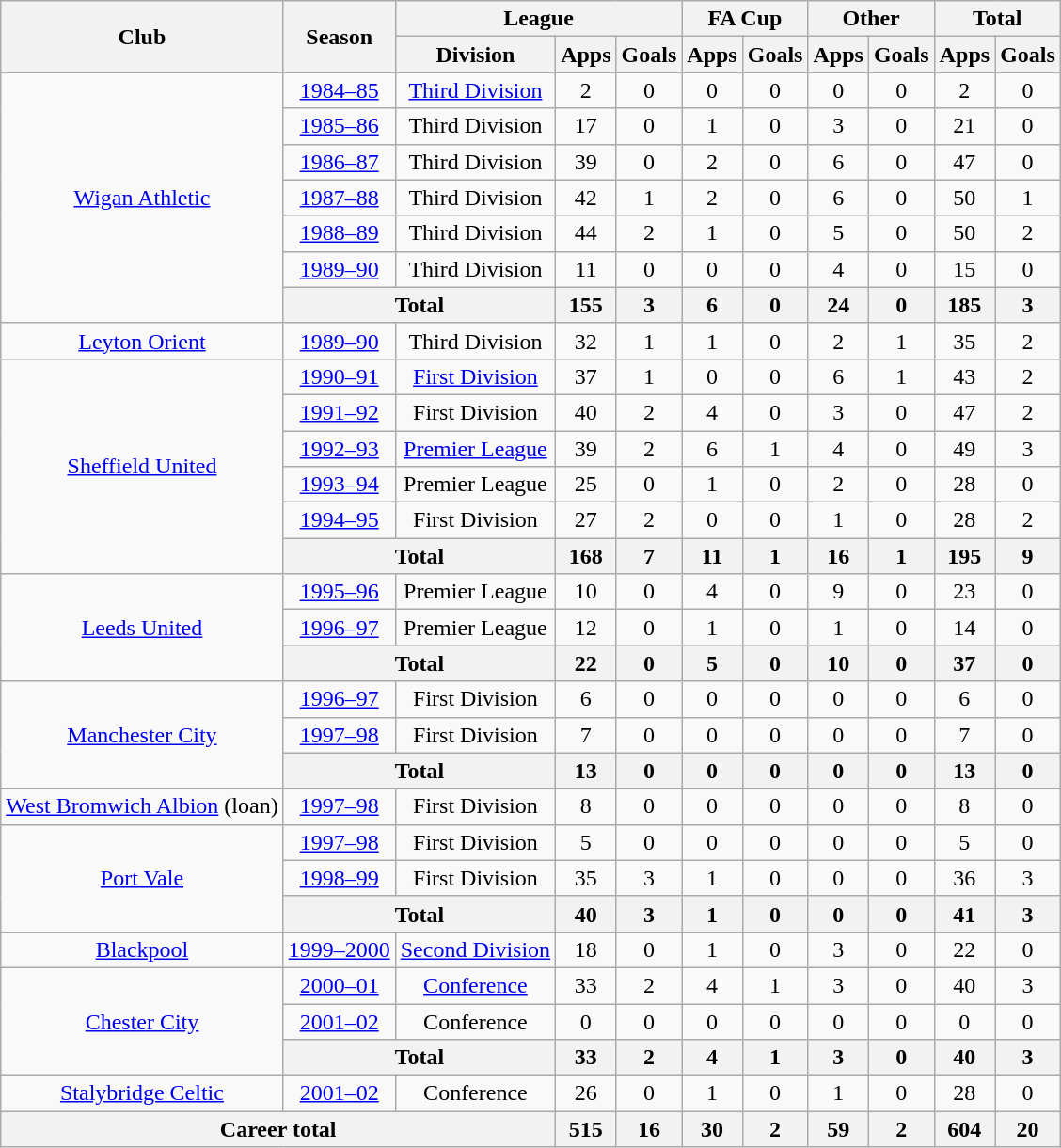<table class="wikitable" style="text-align: center;">
<tr>
<th rowspan="2">Club</th>
<th rowspan="2">Season</th>
<th colspan="3">League</th>
<th colspan="2">FA Cup</th>
<th colspan="2">Other</th>
<th colspan="2">Total</th>
</tr>
<tr>
<th>Division</th>
<th>Apps</th>
<th>Goals</th>
<th>Apps</th>
<th>Goals</th>
<th>Apps</th>
<th>Goals</th>
<th>Apps</th>
<th>Goals</th>
</tr>
<tr>
<td rowspan="7"><a href='#'>Wigan Athletic</a></td>
<td><a href='#'>1984–85</a></td>
<td><a href='#'>Third Division</a></td>
<td>2</td>
<td>0</td>
<td>0</td>
<td>0</td>
<td>0</td>
<td>0</td>
<td>2</td>
<td>0</td>
</tr>
<tr>
<td><a href='#'>1985–86</a></td>
<td>Third Division</td>
<td>17</td>
<td>0</td>
<td>1</td>
<td>0</td>
<td>3</td>
<td>0</td>
<td>21</td>
<td>0</td>
</tr>
<tr>
<td><a href='#'>1986–87</a></td>
<td>Third Division</td>
<td>39</td>
<td>0</td>
<td>2</td>
<td>0</td>
<td>6</td>
<td>0</td>
<td>47</td>
<td>0</td>
</tr>
<tr>
<td><a href='#'>1987–88</a></td>
<td>Third Division</td>
<td>42</td>
<td>1</td>
<td>2</td>
<td>0</td>
<td>6</td>
<td>0</td>
<td>50</td>
<td>1</td>
</tr>
<tr>
<td><a href='#'>1988–89</a></td>
<td>Third Division</td>
<td>44</td>
<td>2</td>
<td>1</td>
<td>0</td>
<td>5</td>
<td>0</td>
<td>50</td>
<td>2</td>
</tr>
<tr>
<td><a href='#'>1989–90</a></td>
<td>Third Division</td>
<td>11</td>
<td>0</td>
<td>0</td>
<td>0</td>
<td>4</td>
<td>0</td>
<td>15</td>
<td>0</td>
</tr>
<tr>
<th colspan="2">Total</th>
<th>155</th>
<th>3</th>
<th>6</th>
<th>0</th>
<th>24</th>
<th>0</th>
<th>185</th>
<th>3</th>
</tr>
<tr>
<td><a href='#'>Leyton Orient</a></td>
<td><a href='#'>1989–90</a></td>
<td>Third Division</td>
<td>32</td>
<td>1</td>
<td>1</td>
<td>0</td>
<td>2</td>
<td>1</td>
<td>35</td>
<td>2</td>
</tr>
<tr>
<td rowspan="6"><a href='#'>Sheffield United</a></td>
<td><a href='#'>1990–91</a></td>
<td><a href='#'>First Division</a></td>
<td>37</td>
<td>1</td>
<td>0</td>
<td>0</td>
<td>6</td>
<td>1</td>
<td>43</td>
<td>2</td>
</tr>
<tr>
<td><a href='#'>1991–92</a></td>
<td>First Division</td>
<td>40</td>
<td>2</td>
<td>4</td>
<td>0</td>
<td>3</td>
<td>0</td>
<td>47</td>
<td>2</td>
</tr>
<tr>
<td><a href='#'>1992–93</a></td>
<td><a href='#'>Premier League</a></td>
<td>39</td>
<td>2</td>
<td>6</td>
<td>1</td>
<td>4</td>
<td>0</td>
<td>49</td>
<td>3</td>
</tr>
<tr>
<td><a href='#'>1993–94</a></td>
<td>Premier League</td>
<td>25</td>
<td>0</td>
<td>1</td>
<td>0</td>
<td>2</td>
<td>0</td>
<td>28</td>
<td>0</td>
</tr>
<tr>
<td><a href='#'>1994–95</a></td>
<td>First Division</td>
<td>27</td>
<td>2</td>
<td>0</td>
<td>0</td>
<td>1</td>
<td>0</td>
<td>28</td>
<td>2</td>
</tr>
<tr>
<th colspan="2">Total</th>
<th>168</th>
<th>7</th>
<th>11</th>
<th>1</th>
<th>16</th>
<th>1</th>
<th>195</th>
<th>9</th>
</tr>
<tr>
<td rowspan="3"><a href='#'>Leeds United</a></td>
<td><a href='#'>1995–96</a></td>
<td>Premier League</td>
<td>10</td>
<td>0</td>
<td>4</td>
<td>0</td>
<td>9</td>
<td>0</td>
<td>23</td>
<td>0</td>
</tr>
<tr>
<td><a href='#'>1996–97</a></td>
<td>Premier League</td>
<td>12</td>
<td>0</td>
<td>1</td>
<td>0</td>
<td>1</td>
<td>0</td>
<td>14</td>
<td>0</td>
</tr>
<tr>
<th colspan="2">Total</th>
<th>22</th>
<th>0</th>
<th>5</th>
<th>0</th>
<th>10</th>
<th>0</th>
<th>37</th>
<th>0</th>
</tr>
<tr>
<td rowspan="3"><a href='#'>Manchester City</a></td>
<td><a href='#'>1996–97</a></td>
<td>First Division</td>
<td>6</td>
<td>0</td>
<td>0</td>
<td>0</td>
<td>0</td>
<td>0</td>
<td>6</td>
<td>0</td>
</tr>
<tr>
<td><a href='#'>1997–98</a></td>
<td>First Division</td>
<td>7</td>
<td>0</td>
<td>0</td>
<td>0</td>
<td>0</td>
<td>0</td>
<td>7</td>
<td>0</td>
</tr>
<tr>
<th colspan="2">Total</th>
<th>13</th>
<th>0</th>
<th>0</th>
<th>0</th>
<th>0</th>
<th>0</th>
<th>13</th>
<th>0</th>
</tr>
<tr>
<td><a href='#'>West Bromwich Albion</a> (loan)</td>
<td><a href='#'>1997–98</a></td>
<td>First Division</td>
<td>8</td>
<td>0</td>
<td>0</td>
<td>0</td>
<td>0</td>
<td>0</td>
<td>8</td>
<td>0</td>
</tr>
<tr>
<td rowspan="3"><a href='#'>Port Vale</a></td>
<td><a href='#'>1997–98</a></td>
<td>First Division</td>
<td>5</td>
<td>0</td>
<td>0</td>
<td>0</td>
<td>0</td>
<td>0</td>
<td>5</td>
<td>0</td>
</tr>
<tr>
<td><a href='#'>1998–99</a></td>
<td>First Division</td>
<td>35</td>
<td>3</td>
<td>1</td>
<td>0</td>
<td>0</td>
<td>0</td>
<td>36</td>
<td>3</td>
</tr>
<tr>
<th colspan="2">Total</th>
<th>40</th>
<th>3</th>
<th>1</th>
<th>0</th>
<th>0</th>
<th>0</th>
<th>41</th>
<th>3</th>
</tr>
<tr>
<td><a href='#'>Blackpool</a></td>
<td><a href='#'>1999–2000</a></td>
<td><a href='#'>Second Division</a></td>
<td>18</td>
<td>0</td>
<td>1</td>
<td>0</td>
<td>3</td>
<td>0</td>
<td>22</td>
<td>0</td>
</tr>
<tr>
<td rowspan="3"><a href='#'>Chester City</a></td>
<td><a href='#'>2000–01</a></td>
<td><a href='#'>Conference</a></td>
<td>33</td>
<td>2</td>
<td>4</td>
<td>1</td>
<td>3</td>
<td>0</td>
<td>40</td>
<td>3</td>
</tr>
<tr>
<td><a href='#'>2001–02</a></td>
<td>Conference</td>
<td>0</td>
<td>0</td>
<td>0</td>
<td>0</td>
<td>0</td>
<td>0</td>
<td>0</td>
<td>0</td>
</tr>
<tr>
<th colspan="2">Total</th>
<th>33</th>
<th>2</th>
<th>4</th>
<th>1</th>
<th>3</th>
<th>0</th>
<th>40</th>
<th>3</th>
</tr>
<tr>
<td><a href='#'>Stalybridge Celtic</a></td>
<td><a href='#'>2001–02</a></td>
<td>Conference</td>
<td>26</td>
<td>0</td>
<td>1</td>
<td>0</td>
<td>1</td>
<td>0</td>
<td>28</td>
<td>0</td>
</tr>
<tr>
<th colspan="3">Career total</th>
<th>515</th>
<th>16</th>
<th>30</th>
<th>2</th>
<th>59</th>
<th>2</th>
<th>604</th>
<th>20</th>
</tr>
</table>
